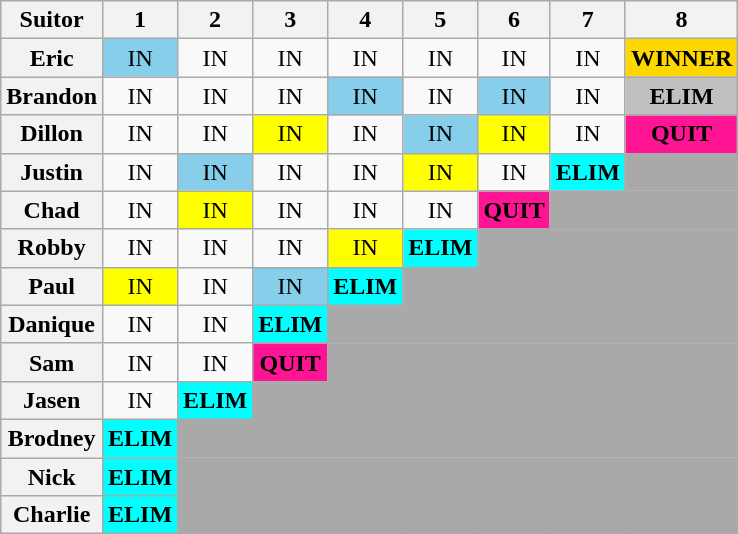<table class="wikitable" style="text-align:center">
<tr>
<th>Suitor</th>
<th>1</th>
<th>2</th>
<th>3</th>
<th>4</th>
<th>5</th>
<th>6</th>
<th>7</th>
<th>8</th>
</tr>
<tr>
<th>Eric</th>
<td style="background:skyblue">IN</td>
<td>IN</td>
<td>IN</td>
<td>IN</td>
<td>IN</td>
<td>IN</td>
<td>IN</td>
<td style="background:gold"><strong>WINNER</strong></td>
</tr>
<tr>
<th>Brandon</th>
<td>IN</td>
<td>IN</td>
<td>IN</td>
<td style="background:skyblue">IN</td>
<td>IN</td>
<td style="background:skyblue">IN</td>
<td>IN</td>
<td style="background:silver"><strong>ELIM</strong></td>
</tr>
<tr>
<th>Dillon</th>
<td>IN</td>
<td>IN</td>
<td style="background:yellow">IN</td>
<td>IN</td>
<td style="background:skyblue">IN</td>
<td style="background:yellow">IN</td>
<td>IN</td>
<td style="background:deeppink"><strong>QUIT</strong></td>
</tr>
<tr>
<th>Justin</th>
<td>IN</td>
<td style="background:skyblue">IN</td>
<td>IN</td>
<td>IN</td>
<td style="background:yellow">IN</td>
<td>IN</td>
<td style="background:cyan"><strong>ELIM</strong></td>
<td colspan="1" style="background:darkgray"></td>
</tr>
<tr>
<th>Chad</th>
<td>IN</td>
<td style="background:yellow">IN</td>
<td>IN</td>
<td>IN</td>
<td>IN</td>
<td style="background:deeppink"><strong>QUIT</strong></td>
<td colspan="2" style="background:darkgray"></td>
</tr>
<tr>
<th>Robby</th>
<td>IN</td>
<td>IN</td>
<td>IN</td>
<td style="background:yellow">IN</td>
<td style="background:cyan"><strong>ELIM</strong></td>
<td colspan="3" style="background:darkgray"></td>
</tr>
<tr>
<th>Paul</th>
<td style="background:yellow">IN</td>
<td>IN</td>
<td style="background:skyblue">IN</td>
<td style="background:cyan"><strong>ELIM</strong></td>
<td colspan="4" style="background:darkgray"></td>
</tr>
<tr>
<th>Danique</th>
<td>IN</td>
<td>IN</td>
<td style="background:cyan"><strong>ELIM</strong></td>
<td colspan="5" style="background:darkgray"></td>
</tr>
<tr>
<th>Sam</th>
<td>IN</td>
<td>IN</td>
<td style="background:deeppink"><strong>QUIT</strong></td>
<td colspan="5" style="background:darkgray"></td>
</tr>
<tr>
<th>Jasen</th>
<td>IN</td>
<td style="background:cyan"><strong>ELIM</strong></td>
<td colspan="6" style="background:darkgray"></td>
</tr>
<tr>
<th>Brodney</th>
<td style="background:cyan"><strong>ELIM</strong></td>
<td colspan="7" style="background:darkgray"></td>
</tr>
<tr>
<th>Nick</th>
<td style="background:cyan"><strong>ELIM</strong></td>
<td colspan="7" style="background:darkgray"></td>
</tr>
<tr>
<th>Charlie</th>
<td style="background:cyan"><strong>ELIM</strong></td>
<td colspan="7" style="background:darkgray"></td>
</tr>
</table>
